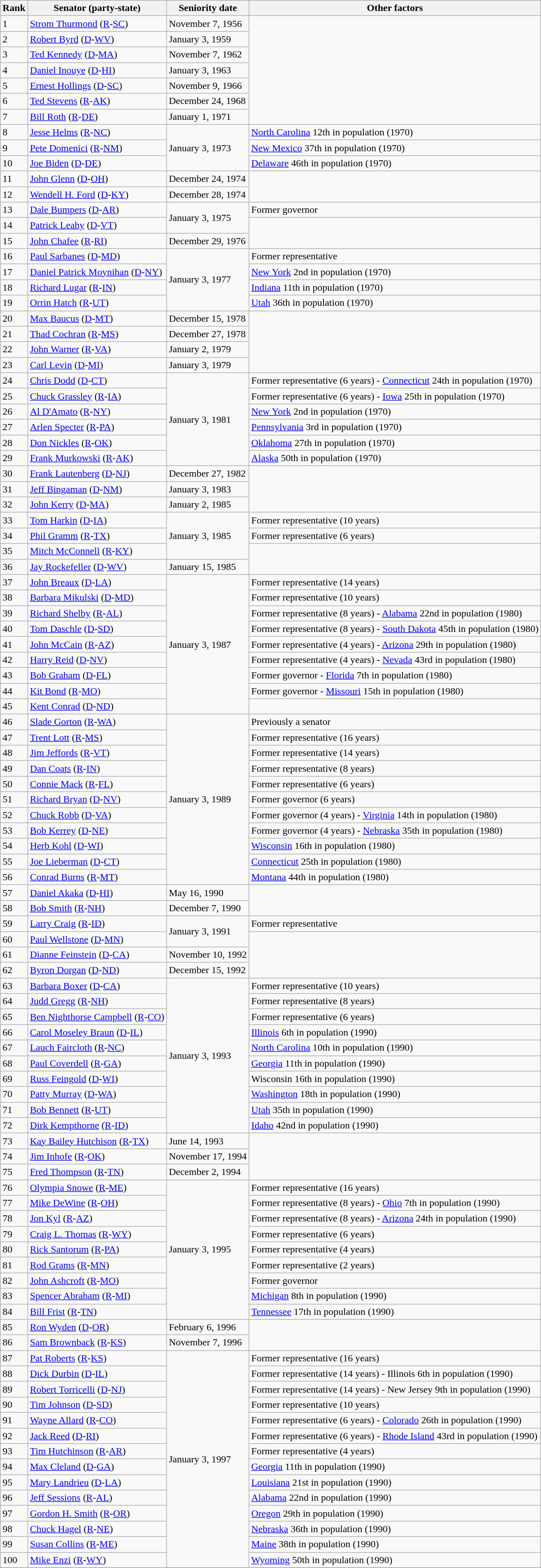<table class=wikitable>
<tr valign=bottom>
<th>Rank</th>
<th>Senator (party-state)</th>
<th>Seniority date</th>
<th>Other factors</th>
</tr>
<tr>
<td>1</td>
<td><a href='#'>Strom Thurmond</a> (<a href='#'>R</a>-<a href='#'>SC</a>)</td>
<td>November 7, 1956</td>
<td rowspan=7></td>
</tr>
<tr>
<td>2</td>
<td><a href='#'>Robert Byrd</a> (<a href='#'>D</a>-<a href='#'>WV</a>)</td>
<td>January 3, 1959</td>
</tr>
<tr>
<td>3</td>
<td><a href='#'>Ted Kennedy</a> (<a href='#'>D</a>-<a href='#'>MA</a>)</td>
<td>November 7, 1962</td>
</tr>
<tr>
<td>4</td>
<td><a href='#'>Daniel Inouye</a> (<a href='#'>D</a>-<a href='#'>HI</a>)</td>
<td>January 3, 1963</td>
</tr>
<tr>
<td>5</td>
<td><a href='#'>Ernest Hollings</a> (<a href='#'>D</a>-<a href='#'>SC</a>)</td>
<td>November 9, 1966</td>
</tr>
<tr>
<td>6</td>
<td><a href='#'>Ted Stevens</a> (<a href='#'>R</a>-<a href='#'>AK</a>)</td>
<td>December 24, 1968</td>
</tr>
<tr>
<td>7</td>
<td><a href='#'>Bill Roth</a> (<a href='#'>R</a>-<a href='#'>DE</a>)</td>
<td>January 1, 1971</td>
</tr>
<tr>
<td>8</td>
<td><a href='#'>Jesse Helms</a> (<a href='#'>R</a>-<a href='#'>NC</a>)</td>
<td rowspan= 3>January 3, 1973</td>
<td><a href='#'>North Carolina</a> 12th in population (1970)</td>
</tr>
<tr>
<td>9</td>
<td><a href='#'>Pete Domenici</a> (<a href='#'>R</a>-<a href='#'>NM</a>)</td>
<td><a href='#'>New Mexico</a> 37th in population (1970)</td>
</tr>
<tr>
<td>10</td>
<td><a href='#'>Joe Biden</a> (<a href='#'>D</a>-<a href='#'>DE</a>)</td>
<td><a href='#'>Delaware</a> 46th in population (1970)</td>
</tr>
<tr>
<td>11</td>
<td><a href='#'>John Glenn</a> (<a href='#'>D</a>-<a href='#'>OH</a>)</td>
<td>December 24, 1974</td>
<td rowspan=2></td>
</tr>
<tr>
<td>12</td>
<td><a href='#'>Wendell H. Ford</a> (<a href='#'>D</a>-<a href='#'>KY</a>)</td>
<td>December 28, 1974</td>
</tr>
<tr>
<td>13</td>
<td><a href='#'>Dale Bumpers</a> (<a href='#'>D</a>-<a href='#'>AR</a>)</td>
<td rowspan= 2>January 3, 1975</td>
<td>Former governor</td>
</tr>
<tr>
<td>14</td>
<td><a href='#'>Patrick Leahy</a> (<a href='#'>D</a>-<a href='#'>VT</a>)</td>
<td rowspan=2></td>
</tr>
<tr>
<td>15</td>
<td><a href='#'>John Chafee</a> (<a href='#'>R</a>-<a href='#'>RI</a>)</td>
<td>December 29, 1976</td>
</tr>
<tr>
<td>16</td>
<td><a href='#'>Paul Sarbanes</a> (<a href='#'>D</a>-<a href='#'>MD</a>)</td>
<td rowspan=4>January 3, 1977</td>
<td>Former representative</td>
</tr>
<tr>
<td>17</td>
<td><a href='#'>Daniel Patrick Moynihan</a> (<a href='#'>D</a>-<a href='#'>NY</a>)</td>
<td><a href='#'>New York</a> 2nd in population (1970)</td>
</tr>
<tr>
<td>18</td>
<td><a href='#'>Richard Lugar</a> (<a href='#'>R</a>-<a href='#'>IN</a>)</td>
<td><a href='#'>Indiana</a> 11th in population (1970)</td>
</tr>
<tr>
<td>19</td>
<td><a href='#'>Orrin Hatch</a> (<a href='#'>R</a>-<a href='#'>UT</a>)</td>
<td><a href='#'>Utah</a> 36th in population (1970)</td>
</tr>
<tr>
<td>20</td>
<td><a href='#'>Max Baucus</a> (<a href='#'>D</a>-<a href='#'>MT</a>)</td>
<td>December 15, 1978</td>
<td rowspan=4></td>
</tr>
<tr>
<td>21</td>
<td><a href='#'>Thad Cochran</a> (<a href='#'>R</a>-<a href='#'>MS</a>)</td>
<td>December 27, 1978</td>
</tr>
<tr>
<td>22</td>
<td><a href='#'>John Warner</a> (<a href='#'>R</a>-<a href='#'>VA</a>)</td>
<td>January 2, 1979</td>
</tr>
<tr>
<td>23</td>
<td><a href='#'>Carl Levin</a> (<a href='#'>D</a>-<a href='#'>MI</a>)</td>
<td>January 3, 1979</td>
</tr>
<tr>
<td>24</td>
<td><a href='#'>Chris Dodd</a> (<a href='#'>D</a>-<a href='#'>CT</a>)</td>
<td rowspan=6>January 3, 1981</td>
<td>Former representative (6 years) - <a href='#'>Connecticut</a> 24th in population (1970)</td>
</tr>
<tr>
<td>25</td>
<td><a href='#'>Chuck Grassley</a> (<a href='#'>R</a>-<a href='#'>IA</a>)</td>
<td>Former representative (6 years) - <a href='#'>Iowa</a> 25th in population (1970)</td>
</tr>
<tr>
<td>26</td>
<td><a href='#'>Al D'Amato</a> (<a href='#'>R</a>-<a href='#'>NY</a>)</td>
<td><a href='#'>New York</a> 2nd in population (1970)</td>
</tr>
<tr>
<td>27</td>
<td><a href='#'>Arlen Specter</a> (<a href='#'>R</a>-<a href='#'>PA</a>)</td>
<td><a href='#'>Pennsylvania</a> 3rd in population (1970)</td>
</tr>
<tr>
<td>28</td>
<td><a href='#'>Don Nickles</a> (<a href='#'>R</a>-<a href='#'>OK</a>)</td>
<td><a href='#'>Oklahoma</a> 27th in population (1970)</td>
</tr>
<tr>
<td>29</td>
<td><a href='#'>Frank Murkowski</a> (<a href='#'>R</a>-<a href='#'>AK</a>)</td>
<td><a href='#'>Alaska</a> 50th in population (1970)</td>
</tr>
<tr>
<td>30</td>
<td><a href='#'>Frank Lautenberg</a> (<a href='#'>D</a>-<a href='#'>NJ</a>)</td>
<td>December 27, 1982</td>
<td rowspan=3></td>
</tr>
<tr>
<td>31</td>
<td><a href='#'>Jeff Bingaman</a> (<a href='#'>D</a>-<a href='#'>NM</a>)</td>
<td>January 3, 1983</td>
</tr>
<tr>
<td>32</td>
<td><a href='#'>John Kerry</a> (<a href='#'>D</a>-<a href='#'>MA</a>)</td>
<td>January 2, 1985</td>
</tr>
<tr>
<td>33</td>
<td><a href='#'>Tom Harkin</a> (<a href='#'>D</a>-<a href='#'>IA</a>)</td>
<td rowspan=3>January 3, 1985</td>
<td>Former representative (10 years)</td>
</tr>
<tr>
<td>34</td>
<td><a href='#'>Phil Gramm</a> (<a href='#'>R</a>-<a href='#'>TX</a>)</td>
<td>Former representative (6 years)</td>
</tr>
<tr>
<td>35</td>
<td><a href='#'>Mitch McConnell</a> (<a href='#'>R</a>-<a href='#'>KY</a>)</td>
<td rowspan=2></td>
</tr>
<tr>
<td>36</td>
<td><a href='#'>Jay Rockefeller</a> (<a href='#'>D</a>-<a href='#'>WV</a>)</td>
<td>January 15, 1985</td>
</tr>
<tr>
<td>37</td>
<td><a href='#'>John Breaux</a> (<a href='#'>D</a>-<a href='#'>LA</a>)</td>
<td rowspan=9>January 3, 1987</td>
<td>Former representative (14 years)</td>
</tr>
<tr>
<td>38</td>
<td><a href='#'>Barbara Mikulski</a> (<a href='#'>D</a>-<a href='#'>MD</a>)</td>
<td>Former representative (10 years)</td>
</tr>
<tr>
<td>39</td>
<td><a href='#'>Richard Shelby</a> (<a href='#'>R</a>-<a href='#'>AL</a>)</td>
<td>Former representative (8 years) - <a href='#'>Alabama</a> 22nd in population (1980)</td>
</tr>
<tr>
<td>40</td>
<td><a href='#'>Tom Daschle</a> (<a href='#'>D</a>-<a href='#'>SD</a>)</td>
<td>Former representative (8 years) - <a href='#'>South Dakota</a> 45th in population (1980)</td>
</tr>
<tr>
<td>41</td>
<td><a href='#'>John McCain</a> (<a href='#'>R</a>-<a href='#'>AZ</a>)</td>
<td>Former representative (4 years) - <a href='#'>Arizona</a> 29th in population (1980)</td>
</tr>
<tr>
<td>42</td>
<td><a href='#'>Harry Reid</a> (<a href='#'>D</a>-<a href='#'>NV</a>)</td>
<td>Former representative (4 years) - <a href='#'>Nevada</a> 43rd in population (1980)</td>
</tr>
<tr>
<td>43</td>
<td><a href='#'>Bob Graham</a> (<a href='#'>D</a>-<a href='#'>FL</a>)</td>
<td>Former governor - <a href='#'>Florida</a> 7th in population (1980)</td>
</tr>
<tr>
<td>44</td>
<td><a href='#'>Kit Bond</a> (<a href='#'>R</a>-<a href='#'>MO</a>)</td>
<td>Former governor - <a href='#'>Missouri</a> 15th in population (1980)</td>
</tr>
<tr>
<td>45</td>
<td><a href='#'>Kent Conrad</a> (<a href='#'>D</a>-<a href='#'>ND</a>)</td>
<td></td>
</tr>
<tr>
<td>46</td>
<td><a href='#'>Slade Gorton</a> (<a href='#'>R</a>-<a href='#'>WA</a>)</td>
<td rowspan=11>January 3, 1989</td>
<td>Previously a senator</td>
</tr>
<tr>
<td>47</td>
<td><a href='#'>Trent Lott</a> (<a href='#'>R</a>-<a href='#'>MS</a>)</td>
<td>Former representative (16 years)</td>
</tr>
<tr>
<td>48</td>
<td><a href='#'>Jim Jeffords</a> (<a href='#'>R</a>-<a href='#'>VT</a>)</td>
<td>Former representative (14 years)</td>
</tr>
<tr>
<td>49</td>
<td><a href='#'>Dan Coats</a> (<a href='#'>R</a>-<a href='#'>IN</a>)</td>
<td>Former representative (8 years)</td>
</tr>
<tr>
<td>50</td>
<td><a href='#'>Connie Mack</a> (<a href='#'>R</a>-<a href='#'>FL</a>)</td>
<td>Former representative (6 years)</td>
</tr>
<tr>
<td>51</td>
<td><a href='#'>Richard Bryan</a> (<a href='#'>D</a>-<a href='#'>NV</a>)</td>
<td>Former governor (6 years)</td>
</tr>
<tr>
<td>52</td>
<td><a href='#'>Chuck Robb</a> (<a href='#'>D</a>-<a href='#'>VA</a>)</td>
<td>Former governor (4 years) - <a href='#'>Virginia</a> 14th in population (1980)</td>
</tr>
<tr>
<td>53</td>
<td><a href='#'>Bob Kerrey</a> (<a href='#'>D</a>-<a href='#'>NE</a>)</td>
<td>Former governor (4 years) - <a href='#'>Nebraska</a> 35th in population (1980)</td>
</tr>
<tr>
<td>54</td>
<td><a href='#'>Herb Kohl</a> (<a href='#'>D</a>-<a href='#'>WI</a>)</td>
<td><a href='#'>Wisconsin</a> 16th in population (1980)</td>
</tr>
<tr>
<td>55</td>
<td><a href='#'>Joe Lieberman</a> (<a href='#'>D</a>-<a href='#'>CT</a>)</td>
<td><a href='#'>Connecticut</a> 25th in population (1980)</td>
</tr>
<tr>
<td>56</td>
<td><a href='#'>Conrad Burns</a> (<a href='#'>R</a>-<a href='#'>MT</a>)</td>
<td><a href='#'>Montana</a> 44th in population (1980)</td>
</tr>
<tr>
<td>57</td>
<td><a href='#'>Daniel Akaka</a> (<a href='#'>D</a>-<a href='#'>HI</a>)</td>
<td>May 16, 1990</td>
<td rowspan=2></td>
</tr>
<tr>
<td>58</td>
<td><a href='#'>Bob Smith</a> (<a href='#'>R</a>-<a href='#'>NH</a>)</td>
<td>December 7, 1990</td>
</tr>
<tr>
<td>59</td>
<td><a href='#'>Larry Craig</a> (<a href='#'>R</a>-<a href='#'>ID</a>)</td>
<td rowspan=2>January 3, 1991</td>
<td>Former representative</td>
</tr>
<tr>
<td>60</td>
<td><a href='#'>Paul Wellstone</a> (<a href='#'>D</a>-<a href='#'>MN</a>)</td>
<td rowspan=3></td>
</tr>
<tr>
<td>61</td>
<td><a href='#'>Dianne Feinstein</a> (<a href='#'>D</a>-<a href='#'>CA</a>)</td>
<td>November 10, 1992</td>
</tr>
<tr>
<td>62</td>
<td><a href='#'>Byron Dorgan</a> (<a href='#'>D</a>-<a href='#'>ND</a>)</td>
<td>December 15, 1992</td>
</tr>
<tr>
<td>63</td>
<td><a href='#'>Barbara Boxer</a> (<a href='#'>D</a>-<a href='#'>CA</a>)</td>
<td rowspan=10>January 3, 1993</td>
<td>Former representative (10 years)</td>
</tr>
<tr>
<td>64</td>
<td><a href='#'>Judd Gregg</a> (<a href='#'>R</a>-<a href='#'>NH</a>)</td>
<td>Former representative (8 years)</td>
</tr>
<tr>
<td>65</td>
<td><a href='#'>Ben Nighthorse Campbell</a> (<a href='#'>R</a>-<a href='#'>CO</a>)</td>
<td>Former representative (6 years)</td>
</tr>
<tr>
<td>66</td>
<td><a href='#'>Carol Moseley Braun</a> (<a href='#'>D</a>-<a href='#'>IL</a>)</td>
<td><a href='#'>Illinois</a> 6th in population (1990)</td>
</tr>
<tr>
<td>67</td>
<td><a href='#'>Lauch Faircloth</a> (<a href='#'>R</a>-<a href='#'>NC</a>)</td>
<td><a href='#'>North Carolina</a> 10th in population (1990)</td>
</tr>
<tr>
<td>68</td>
<td><a href='#'>Paul Coverdell</a> (<a href='#'>R</a>-<a href='#'>GA</a>)</td>
<td><a href='#'>Georgia</a> 11th in population (1990)</td>
</tr>
<tr>
<td>69</td>
<td><a href='#'>Russ Feingold</a> (<a href='#'>D</a>-<a href='#'>WI</a>)</td>
<td>Wisconsin 16th in population (1990)</td>
</tr>
<tr>
<td>70</td>
<td><a href='#'>Patty Murray</a> (<a href='#'>D</a>-<a href='#'>WA</a>)</td>
<td><a href='#'>Washington</a> 18th in population (1990)</td>
</tr>
<tr>
<td>71</td>
<td><a href='#'>Bob Bennett</a> (<a href='#'>R</a>-<a href='#'>UT</a>)</td>
<td><a href='#'>Utah</a> 35th in population (1990)</td>
</tr>
<tr>
<td>72</td>
<td><a href='#'>Dirk Kempthorne</a> (<a href='#'>R</a>-<a href='#'>ID</a>)</td>
<td><a href='#'>Idaho</a> 42nd in population (1990)</td>
</tr>
<tr>
<td>73</td>
<td><a href='#'>Kay Bailey Hutchison</a> (<a href='#'>R</a>-<a href='#'>TX</a>)</td>
<td>June 14, 1993</td>
<td rowspan=3></td>
</tr>
<tr>
<td>74</td>
<td><a href='#'>Jim Inhofe</a> (<a href='#'>R</a>-<a href='#'>OK</a>)</td>
<td>November 17, 1994</td>
</tr>
<tr>
<td>75</td>
<td><a href='#'>Fred Thompson</a> (<a href='#'>R</a>-<a href='#'>TN</a>)</td>
<td>December 2, 1994</td>
</tr>
<tr>
<td>76</td>
<td><a href='#'>Olympia Snowe</a> (<a href='#'>R</a>-<a href='#'>ME</a>)</td>
<td rowspan=9>January 3, 1995</td>
<td>Former representative (16 years)</td>
</tr>
<tr>
<td>77</td>
<td><a href='#'>Mike DeWine</a> (<a href='#'>R</a>-<a href='#'>OH</a>)</td>
<td>Former representative (8 years) - <a href='#'>Ohio</a> 7th in population (1990)</td>
</tr>
<tr>
<td>78</td>
<td><a href='#'>Jon Kyl</a> (<a href='#'>R</a>-<a href='#'>AZ</a>)</td>
<td>Former representative (8 years) - <a href='#'>Arizona</a> 24th in population (1990)</td>
</tr>
<tr>
<td>79</td>
<td><a href='#'>Craig L. Thomas</a> (<a href='#'>R</a>-<a href='#'>WY</a>)</td>
<td>Former representative (6 years)</td>
</tr>
<tr>
<td>80</td>
<td><a href='#'>Rick Santorum</a> (<a href='#'>R</a>-<a href='#'>PA</a>)</td>
<td>Former representative (4 years)</td>
</tr>
<tr>
<td>81</td>
<td><a href='#'>Rod Grams</a> (<a href='#'>R</a>-<a href='#'>MN</a>)</td>
<td>Former representative (2 years)</td>
</tr>
<tr>
<td>82</td>
<td><a href='#'>John Ashcroft</a> (<a href='#'>R</a>-<a href='#'>MO</a>)</td>
<td>Former governor</td>
</tr>
<tr>
<td>83</td>
<td><a href='#'>Spencer Abraham</a> (<a href='#'>R</a>-<a href='#'>MI</a>)</td>
<td><a href='#'>Michigan</a> 8th in population (1990)</td>
</tr>
<tr>
<td>84</td>
<td><a href='#'>Bill Frist</a> (<a href='#'>R</a>-<a href='#'>TN</a>)</td>
<td><a href='#'>Tennessee</a> 17th in population (1990)</td>
</tr>
<tr>
<td>85</td>
<td><a href='#'>Ron Wyden</a> (<a href='#'>D</a>-<a href='#'>OR</a>)</td>
<td>February 6, 1996</td>
<td rowspan=2></td>
</tr>
<tr>
<td>86</td>
<td><a href='#'>Sam Brownback</a> (<a href='#'>R</a>-<a href='#'>KS</a>)</td>
<td>November 7, 1996</td>
</tr>
<tr>
<td>87</td>
<td><a href='#'>Pat Roberts</a> (<a href='#'>R</a>-<a href='#'>KS</a>)</td>
<td rowspan=14>January 3, 1997</td>
<td>Former representative (16 years)</td>
</tr>
<tr>
<td>88</td>
<td><a href='#'>Dick Durbin</a> (<a href='#'>D</a>-<a href='#'>IL</a>)</td>
<td>Former representative (14 years) - Illinois 6th in population (1990)</td>
</tr>
<tr>
<td>89</td>
<td><a href='#'>Robert Torricelli</a> (<a href='#'>D</a>-<a href='#'>NJ</a>)</td>
<td>Former representative (14 years) - New Jersey 9th in population (1990)</td>
</tr>
<tr>
<td>90</td>
<td><a href='#'>Tim Johnson</a> (<a href='#'>D</a>-<a href='#'>SD</a>)</td>
<td>Former representative (10 years)</td>
</tr>
<tr>
<td>91</td>
<td><a href='#'>Wayne Allard</a> (<a href='#'>R</a>-<a href='#'>CO</a>)</td>
<td>Former representative (6 years) - <a href='#'>Colorado</a> 26th in population (1990)</td>
</tr>
<tr>
<td>92</td>
<td><a href='#'>Jack Reed</a> (<a href='#'>D</a>-<a href='#'>RI</a>)</td>
<td>Former representative (6 years) - <a href='#'>Rhode Island</a> 43rd in population (1990)</td>
</tr>
<tr>
<td>93</td>
<td><a href='#'>Tim Hutchinson</a> (<a href='#'>R</a>-<a href='#'>AR</a>)</td>
<td>Former representative (4 years)</td>
</tr>
<tr>
<td>94</td>
<td><a href='#'>Max Cleland</a> (<a href='#'>D</a>-<a href='#'>GA</a>)</td>
<td><a href='#'>Georgia</a> 11th in population (1990)</td>
</tr>
<tr>
<td>95</td>
<td><a href='#'>Mary Landrieu</a> (<a href='#'>D</a>-<a href='#'>LA</a>)</td>
<td><a href='#'>Louisiana</a> 21st in population (1990)</td>
</tr>
<tr>
<td>96</td>
<td><a href='#'>Jeff Sessions</a> (<a href='#'>R</a>-<a href='#'>AL</a>)</td>
<td><a href='#'>Alabama</a> 22nd in population (1990)</td>
</tr>
<tr>
<td>97</td>
<td><a href='#'>Gordon H. Smith</a> (<a href='#'>R</a>-<a href='#'>OR</a>)</td>
<td><a href='#'>Oregon</a> 29th in population (1990)</td>
</tr>
<tr>
<td>98</td>
<td><a href='#'>Chuck Hagel</a> (<a href='#'>R</a>-<a href='#'>NE</a>)</td>
<td><a href='#'>Nebraska</a> 36th in population (1990)</td>
</tr>
<tr>
<td>99</td>
<td><a href='#'>Susan Collins</a> (<a href='#'>R</a>-<a href='#'>ME</a>)</td>
<td><a href='#'>Maine</a> 38th in population (1990)</td>
</tr>
<tr>
<td>100</td>
<td><a href='#'>Mike Enzi</a> (<a href='#'>R</a>-<a href='#'>WY</a>)</td>
<td><a href='#'>Wyoming</a> 50th in population (1990)</td>
</tr>
<tr>
</tr>
</table>
